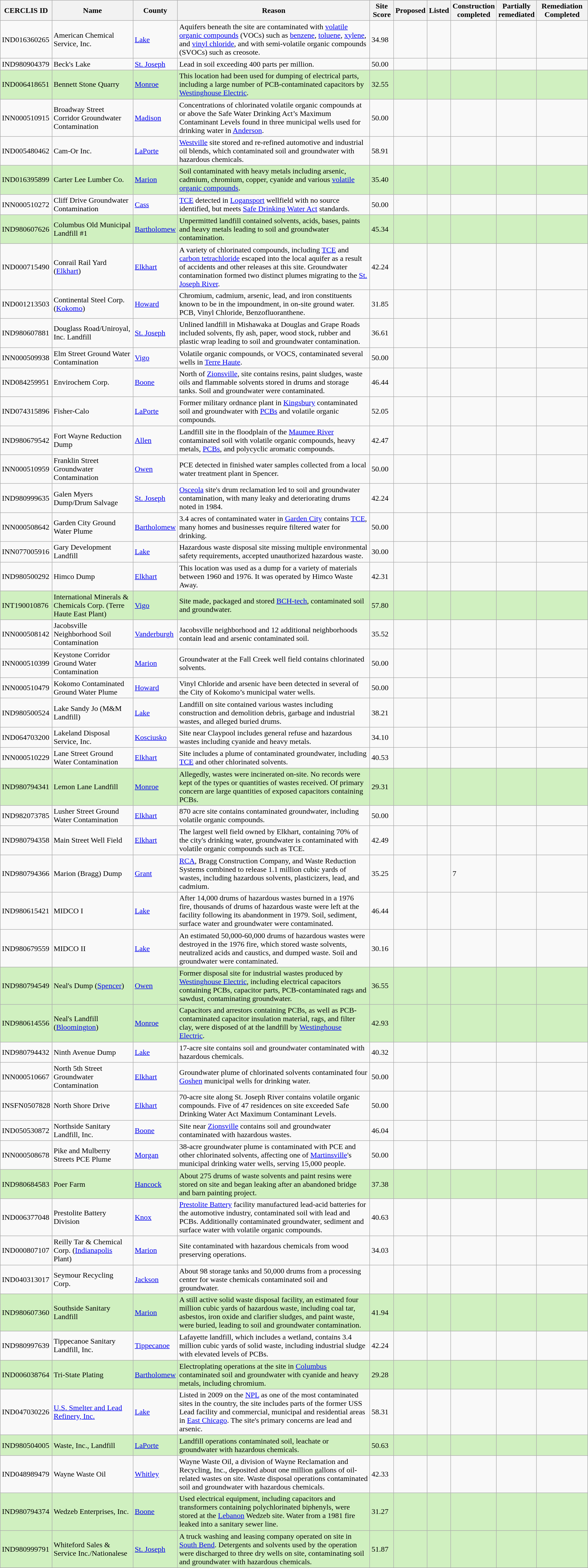<table class="wikitable sortable">
<tr>
<th>CERCLIS ID</th>
<th>Name</th>
<th>County</th>
<th>Reason</th>
<th>Site Score</th>
<th>Proposed</th>
<th>Listed</th>
<th>Construction<br>completed</th>
<th>Partially<br>remediated</th>
<th>Remediation Completed</th>
</tr>
<tr>
<td>IND016360265</td>
<td>American Chemical Service, Inc.</td>
<td><a href='#'>Lake</a></td>
<td>Aquifers beneath the site are contaminated with <a href='#'>volatile organic compounds</a> (VOCs) such as <a href='#'>benzene</a>, <a href='#'>toluene</a>, <a href='#'>xylene</a>, and <a href='#'>vinyl chloride</a>, and with semi-volatile organic compounds (SVOCs) such as creosote.</td>
<td>34.98</td>
<td></td>
<td></td>
<td></td>
<td></td>
<td></td>
</tr>
<tr>
<td>IND980904379</td>
<td>Beck's Lake</td>
<td><a href='#'>St. Joseph</a></td>
<td>Lead in soil exceeding 400 parts per million.</td>
<td>50.00</td>
<td></td>
<td></td>
<td></td>
<td></td>
<td></td>
</tr>
<tr style="background:#d0f0c0">
<td>IND006418651</td>
<td>Bennett Stone Quarry</td>
<td><a href='#'>Monroe</a></td>
<td>This location had been used for dumping of electrical parts, including a large number of PCB-contaminated capacitors by <a href='#'>Westinghouse Electric</a>.</td>
<td>32.55</td>
<td></td>
<td></td>
<td></td>
<td></td>
<td></td>
</tr>
<tr>
<td>INN000510915</td>
<td>Broadway Street Corridor Groundwater Contamination</td>
<td><a href='#'>Madison</a></td>
<td>Concentrations of chlorinated volatile organic compounds at or above the Safe Water Drinking Act’s Maximum Contaminant Levels found in three municipal wells used for drinking water in <a href='#'>Anderson</a>.</td>
<td>50.00</td>
<td></td>
<td></td>
<td></td>
<td></td>
<td></td>
</tr>
<tr>
<td>IND005480462</td>
<td>Cam-Or Inc.</td>
<td><a href='#'>LaPorte</a></td>
<td><a href='#'>Westville</a> site stored and re-refined automotive and industrial oil blends, which contaminated soil and groundwater with hazardous chemicals.</td>
<td>58.91</td>
<td></td>
<td></td>
<td></td>
<td></td>
<td></td>
</tr>
<tr style="background:#d0f0c0">
<td>IND016395899</td>
<td>Carter Lee Lumber Co.</td>
<td><a href='#'>Marion</a></td>
<td>Soil contaminated with heavy metals including arsenic, cadmium, chromium, copper, cyanide and various <a href='#'>volatile organic compounds</a>.</td>
<td>35.40</td>
<td></td>
<td></td>
<td></td>
<td></td>
<td></td>
</tr>
<tr>
<td>INN000510272</td>
<td>Cliff Drive Groundwater Contamination</td>
<td><a href='#'>Cass</a></td>
<td><a href='#'>TCE</a> detected in <a href='#'>Logansport</a> wellfield with no source identified, but meets <a href='#'>Safe Drinking Water Act</a> standards.</td>
<td>50.00</td>
<td></td>
<td></td>
<td></td>
<td></td>
<td></td>
</tr>
<tr style="background:#d0f0c0">
<td>IND980607626</td>
<td>Columbus Old Municipal Landfill #1</td>
<td><a href='#'>Bartholomew</a></td>
<td>Unpermitted landfill contained solvents, acids, bases, paints and heavy metals leading to soil and groundwater contamination.</td>
<td>45.34</td>
<td></td>
<td></td>
<td></td>
<td></td>
<td></td>
</tr>
<tr>
<td>IND000715490</td>
<td>Conrail Rail Yard (<a href='#'>Elkhart</a>)</td>
<td><a href='#'>Elkhart</a></td>
<td>A variety of chlorinated compounds, including <a href='#'>TCE</a> and <a href='#'>carbon tetrachloride</a> escaped into the local aquifer as a result of accidents and other releases at this site.  Groundwater contamination formed two distinct plumes migrating to the <a href='#'>St. Joseph River</a>.</td>
<td>42.24</td>
<td></td>
<td></td>
<td></td>
<td></td>
<td></td>
</tr>
<tr>
<td>IND001213503</td>
<td>Continental Steel Corp. (<a href='#'>Kokomo</a>)</td>
<td><a href='#'>Howard</a></td>
<td>Chromium, cadmium, arsenic, lead, and iron constituents known to be in the impoundment, in on-site ground water.  PCB, Vinyl Chloride, Benzofluoranthene.</td>
<td>31.85</td>
<td></td>
<td></td>
<td></td>
<td></td>
<td></td>
</tr>
<tr>
<td>IND980607881</td>
<td>Douglass Road/Uniroyal, Inc. Landfill</td>
<td><a href='#'>St. Joseph</a></td>
<td>Unlined landfill in Mishawaka at Douglas and Grape Roads included solvents, fly ash, paper, wood stock, rubber and plastic wrap leading to soil and groundwater contamination.</td>
<td>36.61</td>
<td></td>
<td></td>
<td></td>
<td></td>
<td></td>
</tr>
<tr>
<td>INN000509938</td>
<td>Elm Street Ground Water Contamination</td>
<td><a href='#'>Vigo</a></td>
<td>Volatile organic compounds, or VOCS, contaminated several wells in <a href='#'>Terre Haute</a>.</td>
<td>50.00</td>
<td></td>
<td></td>
<td></td>
<td></td>
<td></td>
</tr>
<tr>
<td>IND084259951</td>
<td>Envirochem Corp.</td>
<td><a href='#'>Boone</a></td>
<td>North of <a href='#'>Zionsville</a>, site contains resins, paint sludges, waste oils and flammable solvents stored in drums and storage tanks. Soil and groundwater were contaminated.</td>
<td>46.44</td>
<td></td>
<td></td>
<td></td>
<td></td>
<td></td>
</tr>
<tr>
<td>IND074315896</td>
<td>Fisher-Calo</td>
<td><a href='#'>LaPorte</a></td>
<td>Former military ordnance plant in <a href='#'>Kingsbury</a> contaminated soil and groundwater with <a href='#'>PCBs</a> and volatile organic compounds.</td>
<td>52.05</td>
<td></td>
<td></td>
<td></td>
<td></td>
<td></td>
</tr>
<tr>
<td>IND980679542</td>
<td>Fort Wayne Reduction Dump</td>
<td><a href='#'>Allen</a></td>
<td>Landfill site in the floodplain of the <a href='#'>Maumee River</a> contaminated soil with volatile organic compounds, heavy metals, <a href='#'>PCBs</a>, and polycyclic aromatic compounds.</td>
<td>42.47</td>
<td></td>
<td></td>
<td></td>
<td></td>
<td></td>
</tr>
<tr>
<td>INN000510959</td>
<td>Franklin Street Groundwater Contamination</td>
<td><a href='#'>Owen</a></td>
<td>PCE detected in finished water samples collected from a local water treatment plant in Spencer.</td>
<td>50.00</td>
<td></td>
<td></td>
<td></td>
<td></td>
<td></td>
</tr>
<tr>
<td>IND980999635</td>
<td>Galen Myers Dump/Drum Salvage</td>
<td><a href='#'>St. Joseph</a></td>
<td><a href='#'>Osceola</a> site's drum reclamation led to soil and groundwater contamination, with many leaky and deteriorating drums noted in 1984.</td>
<td>42.24</td>
<td></td>
<td></td>
<td></td>
<td></td>
<td></td>
</tr>
<tr>
<td>INN000508642</td>
<td>Garden City Ground Water Plume</td>
<td><a href='#'>Bartholomew</a></td>
<td>3.4 acres of contaminated water in <a href='#'>Garden City</a> contains <a href='#'>TCE</a>, many homes and businesses require filtered water for drinking.</td>
<td>50.00</td>
<td></td>
<td></td>
<td></td>
<td></td>
<td></td>
</tr>
<tr>
<td>INN077005916</td>
<td>Gary Development Landfill</td>
<td><a href='#'>Lake</a></td>
<td>Hazardous waste disposal site missing multiple environmental safety requirements, accepted unauthorized hazardous waste.</td>
<td>30.00</td>
<td></td>
<td></td>
<td></td>
<td></td>
<td></td>
</tr>
<tr>
<td>IND980500292</td>
<td>Himco Dump</td>
<td><a href='#'>Elkhart</a></td>
<td>This location was used as a dump for a variety of materials between 1960 and 1976.  It was operated by Himco Waste Away.</td>
<td>42.31</td>
<td></td>
<td></td>
<td></td>
<td></td>
<td></td>
</tr>
<tr style="background:#d0f0c0">
<td>INT190010876</td>
<td>International Minerals & Chemicals Corp. (Terre Haute East Plant)</td>
<td><a href='#'>Vigo</a></td>
<td>Site made, packaged and stored <a href='#'>BCH-tech</a>, contaminated soil and groundwater.</td>
<td>57.80</td>
<td></td>
<td></td>
<td></td>
<td></td>
<td></td>
</tr>
<tr>
<td>INN000508142</td>
<td>Jacobsville Neighborhood Soil Contamination</td>
<td><a href='#'>Vanderburgh</a></td>
<td>Jacobsville neighborhood and 12 additional neighborhoods contain lead and arsenic contaminated soil.</td>
<td>35.52</td>
<td></td>
<td></td>
<td></td>
<td></td>
<td></td>
</tr>
<tr>
<td>INN000510399</td>
<td>Keystone Corridor Ground Water Contamination</td>
<td><a href='#'>Marion</a></td>
<td>Groundwater at the Fall Creek well field contains chlorinated solvents.</td>
<td>50.00</td>
<td></td>
<td></td>
<td></td>
<td></td>
<td></td>
</tr>
<tr>
<td>INN000510479</td>
<td>Kokomo Contaminated Ground Water Plume</td>
<td><a href='#'>Howard</a></td>
<td>Vinyl Chloride and arsenic have been detected in several of the City of Kokomo’s municipal water wells.</td>
<td>50.00</td>
<td></td>
<td></td>
<td></td>
<td></td>
<td></td>
</tr>
<tr>
<td>IND980500524</td>
<td>Lake Sandy Jo (M&M Landfill)</td>
<td><a href='#'>Lake</a></td>
<td>Landfill on site contained various wastes including construction and demolition debris, garbage and industrial wastes, and alleged buried drums.</td>
<td>38.21</td>
<td></td>
<td></td>
<td></td>
<td></td>
<td></td>
</tr>
<tr>
<td>IND064703200</td>
<td>Lakeland Disposal Service, Inc.</td>
<td><a href='#'>Kosciusko</a></td>
<td>Site near Claypool includes general refuse and hazardous wastes including cyanide and heavy metals.</td>
<td>34.10</td>
<td></td>
<td></td>
<td></td>
<td></td>
<td></td>
</tr>
<tr>
<td>INN000510229</td>
<td>Lane Street Ground Water Contamination</td>
<td><a href='#'>Elkhart</a></td>
<td>Site includes a plume of contaminated groundwater, including <a href='#'>TCE</a> and other chlorinated solvents.</td>
<td>40.53</td>
<td></td>
<td></td>
<td></td>
<td></td>
<td></td>
</tr>
<tr style="background:#d0f0c0">
<td>IND980794341</td>
<td>Lemon Lane Landfill</td>
<td><a href='#'>Monroe</a></td>
<td>Allegedly, wastes were incinerated on-site. No records were kept of the types or quantities of wastes received. Of primary concern are large quantities of exposed capacitors containing PCBs.</td>
<td>29.31</td>
<td></td>
<td></td>
<td></td>
<td></td>
<td></td>
</tr>
<tr>
<td>IND982073785</td>
<td>Lusher Street Ground Water Contamination</td>
<td><a href='#'>Elkhart</a></td>
<td>870 acre site contains contaminated groundwater, including volatile organic compounds.</td>
<td>50.00</td>
<td></td>
<td></td>
<td></td>
<td></td>
<td></td>
</tr>
<tr>
<td>IND980794358</td>
<td>Main Street Well Field</td>
<td><a href='#'>Elkhart</a></td>
<td>The largest well field owned by Elkhart, containing 70% of the city's drinking water, groundwater is contaminated with volatile organic compounds such as TCE.</td>
<td>42.49</td>
<td></td>
<td></td>
<td></td>
<td></td>
<td></td>
</tr>
<tr>
<td>IND980794366</td>
<td>Marion (Bragg) Dump</td>
<td><a href='#'>Grant</a></td>
<td><a href='#'>RCA</a>, Bragg Construction Company, and Waste Reduction Systems combined to release 1.1 million cubic yards of wastes, including hazardous solvents, plasticizers, lead, and cadmium.</td>
<td>35.25</td>
<td></td>
<td></td>
<td>7</td>
<td></td>
<td></td>
</tr>
<tr>
<td>IND980615421</td>
<td>MIDCO I</td>
<td><a href='#'>Lake</a></td>
<td>After 14,000 drums of hazardous wastes burned in a 1976 fire, thousands of drums of hazardous waste were left at the facility following its abandonment in 1979. Soil, sediment, surface water and groundwater were contaminated.</td>
<td>46.44</td>
<td></td>
<td></td>
<td></td>
<td></td>
<td></td>
</tr>
<tr>
<td>IND980679559</td>
<td>MIDCO II</td>
<td><a href='#'>Lake</a></td>
<td>An estimated 50,000-60,000 drums of hazardous wastes were destroyed in the 1976 fire, which stored waste solvents, neutralized acids and caustics, and dumped waste. Soil and groundwater were contaminated.</td>
<td>30.16</td>
<td></td>
<td></td>
<td></td>
<td></td>
<td></td>
</tr>
<tr style="background:#d0f0c0">
<td>IND980794549</td>
<td>Neal's Dump (<a href='#'>Spencer</a>)</td>
<td><a href='#'>Owen</a></td>
<td>Former disposal site for industrial wastes produced by <a href='#'>Westinghouse Electric</a>, including electrical capacitors containing PCBs, capacitor parts, PCB-contaminated rags and sawdust, contaminating groundwater.</td>
<td>36.55</td>
<td></td>
<td></td>
<td></td>
<td></td>
<td></td>
</tr>
<tr style="background:#d0f0c0">
<td>IND980614556</td>
<td>Neal's Landfill (<a href='#'>Bloomington</a>)</td>
<td><a href='#'>Monroe</a></td>
<td>Capacitors and arrestors containing PCBs, as well as PCB-contaminated capacitor insulation material, rags, and filter clay, were disposed of at the landfill by <a href='#'>Westinghouse Electric</a>.</td>
<td>42.93</td>
<td></td>
<td></td>
<td></td>
<td></td>
<td></td>
</tr>
<tr>
<td>IND980794432</td>
<td>Ninth Avenue Dump</td>
<td><a href='#'>Lake</a></td>
<td>17-acre site contains soil and groundwater contaminated with hazardous chemicals.</td>
<td>40.32</td>
<td></td>
<td></td>
<td></td>
<td></td>
<td></td>
</tr>
<tr>
<td>INN000510667</td>
<td>North 5th Street Groundwater Contamination</td>
<td><a href='#'>Elkhart</a></td>
<td>Groundwater plume of chlorinated solvents contaminated four <a href='#'>Goshen</a> municipal wells for drinking water.</td>
<td>50.00</td>
<td></td>
<td></td>
<td></td>
<td></td>
<td></td>
</tr>
<tr>
<td>INSFN0507828</td>
<td>North Shore Drive</td>
<td><a href='#'>Elkhart</a></td>
<td>70-acre site along St. Joseph River contains volatile organic compounds. Five of 47 residences on site exceeded Safe Drinking Water Act Maximum Contaminant Levels.</td>
<td>50.00</td>
<td></td>
<td></td>
<td></td>
<td></td>
<td></td>
</tr>
<tr>
<td>IND050530872</td>
<td>Northside Sanitary Landfill, Inc.</td>
<td><a href='#'>Boone</a></td>
<td>Site near <a href='#'>Zionsville</a> contains soil and groundwater contaminated with hazardous wastes.</td>
<td>46.04</td>
<td></td>
<td></td>
<td></td>
<td></td>
<td></td>
</tr>
<tr>
<td>INN000508678</td>
<td>Pike and Mulberry Streets PCE Plume</td>
<td><a href='#'>Morgan</a></td>
<td>38-acre groundwater plume is contaminated with PCE and other chlorinated solvents, affecting one of <a href='#'>Martinsville</a>'s municipal drinking water wells, serving 15,000 people.</td>
<td>50.00</td>
<td></td>
<td></td>
<td></td>
<td></td>
<td></td>
</tr>
<tr style="background:#d0f0c0">
<td>IND980684583</td>
<td>Poer Farm</td>
<td><a href='#'>Hancock</a></td>
<td>About 275 drums of waste solvents and paint resins were stored on site and began leaking after an abandoned bridge and barn painting project.</td>
<td>37.38</td>
<td></td>
<td></td>
<td></td>
<td></td>
<td></td>
</tr>
<tr>
<td>IND006377048</td>
<td>Prestolite Battery Division</td>
<td><a href='#'>Knox</a></td>
<td><a href='#'>Prestolite Battery</a> facility manufactured lead-acid batteries for the automotive industry, contaminated soil with lead and PCBs. Additionally contaminated groundwater, sediment and surface water with volatile organic compounds.</td>
<td>40.63</td>
<td></td>
<td></td>
<td></td>
<td></td>
<td></td>
</tr>
<tr>
<td>IND000807107</td>
<td>Reilly Tar & Chemical Corp. (<a href='#'>Indianapolis</a> Plant)</td>
<td><a href='#'>Marion</a></td>
<td>Site contaminated with hazardous chemicals from wood preserving operations.</td>
<td>34.03</td>
<td></td>
<td></td>
<td></td>
<td></td>
<td></td>
</tr>
<tr>
<td>IND040313017</td>
<td>Seymour Recycling Corp.</td>
<td><a href='#'>Jackson</a></td>
<td>About 98 storage tanks and 50,000 drums from a processing center for waste chemicals contaminated soil and groundwater.</td>
<td></td>
<td></td>
<td></td>
<td></td>
<td></td>
<td></td>
</tr>
<tr style="background:#d0f0c0">
<td>IND980607360</td>
<td>Southside Sanitary Landfill</td>
<td><a href='#'>Marion</a></td>
<td>A still active solid waste disposal facility,  an estimated four million cubic yards of hazardous waste, including coal tar, asbestos, iron oxide and clarifier sludges, and paint waste, were buried, leading to soil and groundwater contamination.</td>
<td>41.94</td>
<td></td>
<td></td>
<td></td>
<td></td>
<td></td>
</tr>
<tr>
<td>IND980997639</td>
<td>Tippecanoe Sanitary Landfill, Inc.</td>
<td><a href='#'>Tippecanoe</a></td>
<td>Lafayette landfill, which includes a wetland, contains 3.4 million cubic yards of solid waste, including industrial sludge with elevated levels of PCBs.</td>
<td>42.24</td>
<td></td>
<td></td>
<td></td>
<td></td>
<td></td>
</tr>
<tr style="background:#d0f0c0">
<td>IND006038764</td>
<td>Tri-State Plating</td>
<td><a href='#'>Bartholomew</a></td>
<td>Electroplating operations at the site in <a href='#'>Columbus</a> contaminated soil and groundwater with cyanide and heavy metals, including chromium.</td>
<td>29.28</td>
<td></td>
<td></td>
<td></td>
<td></td>
<td></td>
</tr>
<tr>
<td>IND047030226</td>
<td><a href='#'>U.S. Smelter and Lead Refinery, Inc.</a></td>
<td><a href='#'>Lake</a></td>
<td>Listed in 2009 on the <a href='#'>NPL</a> as one of the most contaminated sites in the country, the site includes parts of the former USS Lead facility and commercial, municipal and residential areas in <a href='#'>East Chicago</a>. The site's primary concerns are lead and arsenic.</td>
<td>58.31</td>
<td></td>
<td></td>
<td></td>
<td></td>
<td></td>
</tr>
<tr style="background:#d0f0c0">
<td>IND980504005</td>
<td>Waste, Inc., Landfill</td>
<td><a href='#'>LaPorte</a></td>
<td>Landfill operations contaminated soil, leachate or groundwater with hazardous chemicals.</td>
<td>50.63</td>
<td></td>
<td></td>
<td></td>
<td></td>
<td></td>
</tr>
<tr>
<td>IND048989479</td>
<td>Wayne Waste Oil</td>
<td><a href='#'>Whitley</a></td>
<td>Wayne Waste Oil, a division of Wayne Reclamation and Recycling, Inc., deposited about one million gallons of oil-related wastes on site. Waste disposal operations contaminated soil and groundwater with hazardous chemicals.</td>
<td>42.33</td>
<td></td>
<td></td>
<td></td>
<td></td>
<td></td>
</tr>
<tr style="background:#d0f0c0">
<td>IND980794374</td>
<td>Wedzeb Enterprises, Inc.</td>
<td><a href='#'>Boone</a></td>
<td>Used electrical equipment, including capacitors and transformers containing polychlorinated biphenyls, were stored at the <a href='#'>Lebanon</a> Wedzeb site. Water from a 1981 fire leaked into a sanitary sewer line.</td>
<td>31.27</td>
<td></td>
<td></td>
<td></td>
<td></td>
<td></td>
</tr>
<tr style="background:#d0f0c0">
<td>IND980999791</td>
<td>Whiteford Sales & Service Inc./Nationalese</td>
<td><a href='#'>St. Joseph</a></td>
<td>A truck washing and leasing company operated on site in <a href='#'>South Bend</a>. Detergents and solvents used by the operation were discharged to three dry wells on site, contaminating soil and groundwater with hazardous chemicals.</td>
<td>51.87</td>
<td></td>
<td></td>
<td></td>
<td></td>
<td></td>
</tr>
<tr>
</tr>
</table>
